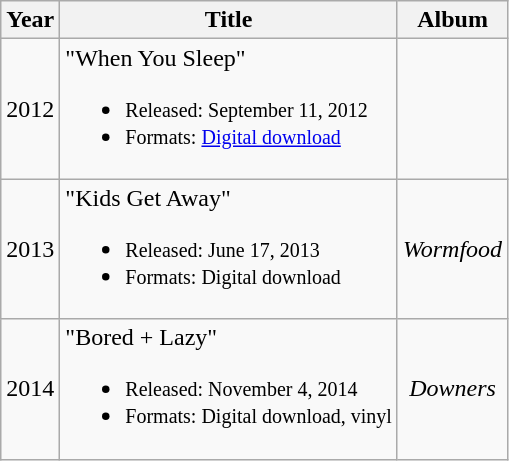<table class="wikitable">
<tr>
<th>Year</th>
<th>Title</th>
<th>Album</th>
</tr>
<tr>
<td>2012</td>
<td>"When You Sleep"<br><ul><li><small>Released: September 11, 2012</small></li><li><small>Formats: <a href='#'>Digital download</a></small></li></ul></td>
<td></td>
</tr>
<tr>
<td>2013</td>
<td>"Kids Get Away"<br><ul><li><small>Released: June 17, 2013</small></li><li><small>Formats: Digital download</small></li></ul></td>
<td rowspan="1" style="text-align:center;"><em>Wormfood</em></td>
</tr>
<tr>
<td>2014</td>
<td>"Bored + Lazy"<br><ul><li><small>Released: November 4, 2014</small></li><li><small>Formats: Digital download, vinyl</small></li></ul></td>
<td rowspan="2" style="text-align:center;"><em>Downers</em></td>
</tr>
</table>
